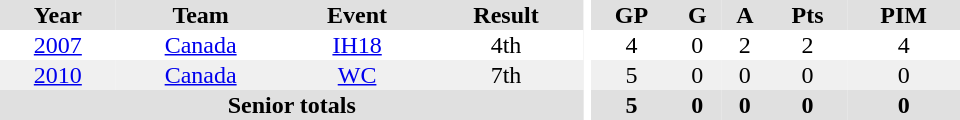<table border="0" cellpadding="1" cellspacing="0" ID="Table3" style="text-align:center; width:40em">
<tr bgcolor="#e0e0e0">
<th>Year</th>
<th>Team</th>
<th>Event</th>
<th>Result</th>
<th rowspan="99" bgcolor="#ffffff"></th>
<th>GP</th>
<th>G</th>
<th>A</th>
<th>Pts</th>
<th>PIM</th>
</tr>
<tr>
<td><a href='#'>2007</a></td>
<td><a href='#'>Canada</a></td>
<td><a href='#'>IH18</a></td>
<td>4th</td>
<td>4</td>
<td>0</td>
<td>2</td>
<td>2</td>
<td>4</td>
</tr>
<tr bgcolor="#f0f0f0">
<td><a href='#'>2010</a></td>
<td><a href='#'>Canada</a></td>
<td><a href='#'>WC</a></td>
<td>7th</td>
<td>5</td>
<td>0</td>
<td>0</td>
<td>0</td>
<td>0</td>
</tr>
<tr bgcolor="#e0e0e0">
<th colspan=4>Senior totals</th>
<th>5</th>
<th>0</th>
<th>0</th>
<th>0</th>
<th>0</th>
</tr>
</table>
